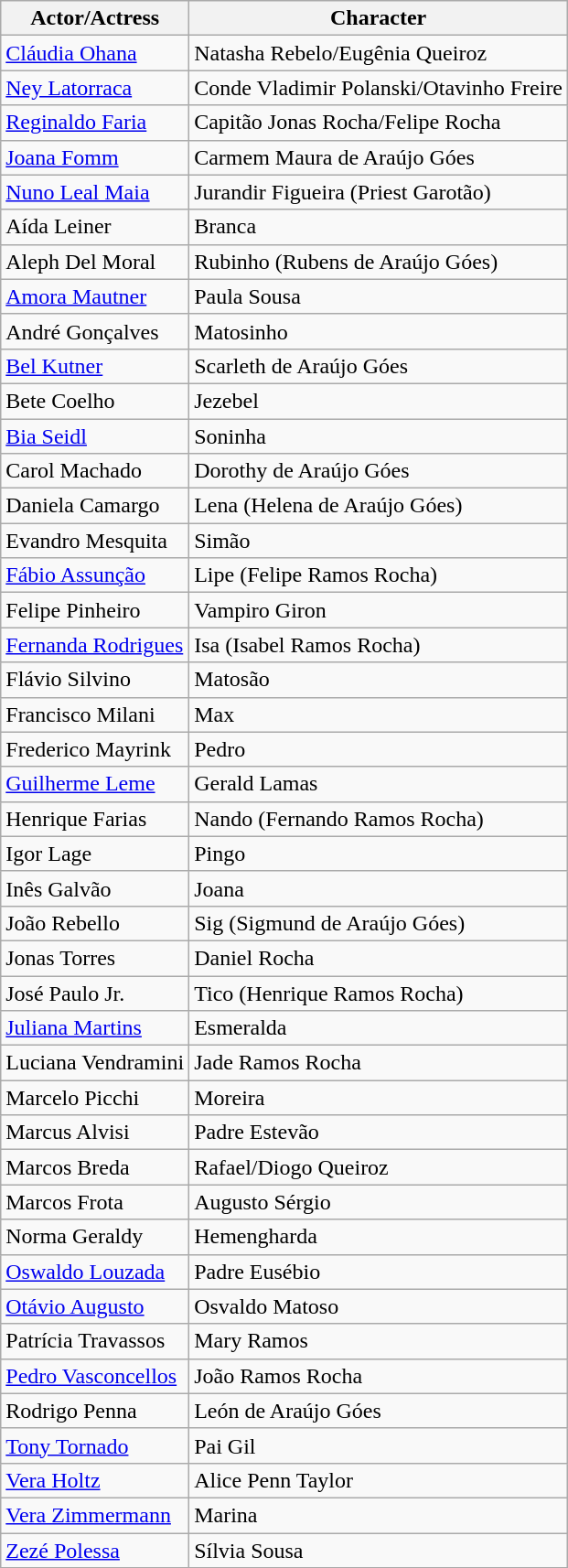<table class="wikitable sortable">
<tr>
<th>Actor/Actress</th>
<th>Character</th>
</tr>
<tr>
<td><a href='#'>Cláudia Ohana</a></td>
<td>Natasha Rebelo/Eugênia Queiroz</td>
</tr>
<tr>
<td><a href='#'>Ney Latorraca</a></td>
<td>Conde Vladimir Polanski/Otavinho Freire</td>
</tr>
<tr>
<td><a href='#'>Reginaldo Faria</a></td>
<td>Capitão Jonas Rocha/Felipe Rocha</td>
</tr>
<tr>
<td><a href='#'>Joana Fomm</a></td>
<td>Carmem Maura de Araújo Góes</td>
</tr>
<tr>
<td><a href='#'>Nuno Leal Maia</a></td>
<td>Jurandir Figueira (Priest Garotão)</td>
</tr>
<tr>
<td>Aída Leiner</td>
<td>Branca</td>
</tr>
<tr>
<td>Aleph Del Moral</td>
<td>Rubinho (Rubens de Araújo Góes)</td>
</tr>
<tr>
<td><a href='#'>Amora Mautner</a></td>
<td>Paula Sousa</td>
</tr>
<tr>
<td>André Gonçalves</td>
<td>Matosinho</td>
</tr>
<tr>
<td><a href='#'>Bel Kutner</a></td>
<td>Scarleth de Araújo Góes</td>
</tr>
<tr>
<td>Bete Coelho</td>
<td>Jezebel</td>
</tr>
<tr>
<td><a href='#'>Bia Seidl</a></td>
<td>Soninha</td>
</tr>
<tr>
<td>Carol Machado</td>
<td>Dorothy de Araújo Góes</td>
</tr>
<tr>
<td>Daniela Camargo</td>
<td>Lena (Helena de Araújo Góes)</td>
</tr>
<tr>
<td>Evandro Mesquita</td>
<td>Simão</td>
</tr>
<tr>
<td><a href='#'>Fábio Assunção</a></td>
<td>Lipe (Felipe Ramos Rocha)</td>
</tr>
<tr>
<td>Felipe Pinheiro</td>
<td>Vampiro Giron</td>
</tr>
<tr>
<td><a href='#'>Fernanda Rodrigues</a></td>
<td>Isa (Isabel Ramos Rocha)</td>
</tr>
<tr>
<td>Flávio Silvino</td>
<td>Matosão</td>
</tr>
<tr>
<td>Francisco Milani</td>
<td>Max</td>
</tr>
<tr>
<td>Frederico Mayrink</td>
<td>Pedro</td>
</tr>
<tr>
<td><a href='#'>Guilherme Leme</a></td>
<td>Gerald Lamas</td>
</tr>
<tr>
<td>Henrique Farias</td>
<td>Nando (Fernando Ramos Rocha)</td>
</tr>
<tr>
<td>Igor Lage</td>
<td>Pingo</td>
</tr>
<tr>
<td>Inês Galvão</td>
<td>Joana</td>
</tr>
<tr>
<td>João Rebello</td>
<td>Sig (Sigmund de Araújo Góes)</td>
</tr>
<tr>
<td>Jonas Torres</td>
<td>Daniel Rocha</td>
</tr>
<tr>
<td>José Paulo Jr.</td>
<td>Tico (Henrique Ramos Rocha)</td>
</tr>
<tr>
<td><a href='#'>Juliana Martins</a></td>
<td>Esmeralda</td>
</tr>
<tr>
<td>Luciana Vendramini</td>
<td>Jade Ramos Rocha</td>
</tr>
<tr>
<td>Marcelo Picchi</td>
<td>Moreira</td>
</tr>
<tr>
<td>Marcus Alvisi</td>
<td>Padre Estevão</td>
</tr>
<tr>
<td>Marcos Breda</td>
<td>Rafael/Diogo Queiroz</td>
</tr>
<tr>
<td>Marcos Frota</td>
<td>Augusto Sérgio</td>
</tr>
<tr>
<td>Norma Geraldy</td>
<td>Hemengharda</td>
</tr>
<tr>
<td><a href='#'>Oswaldo Louzada</a></td>
<td>Padre Eusébio</td>
</tr>
<tr>
<td><a href='#'>Otávio Augusto</a></td>
<td>Osvaldo Matoso</td>
</tr>
<tr>
<td>Patrícia Travassos</td>
<td>Mary Ramos</td>
</tr>
<tr>
<td><a href='#'>Pedro Vasconcellos</a></td>
<td>João Ramos Rocha</td>
</tr>
<tr>
<td>Rodrigo Penna</td>
<td>León de Araújo Góes</td>
</tr>
<tr>
<td><a href='#'>Tony Tornado</a></td>
<td>Pai Gil</td>
</tr>
<tr>
<td><a href='#'>Vera Holtz</a></td>
<td>Alice Penn Taylor</td>
</tr>
<tr>
<td><a href='#'>Vera Zimmermann</a></td>
<td>Marina</td>
</tr>
<tr>
<td><a href='#'>Zezé Polessa</a></td>
<td>Sílvia Sousa</td>
</tr>
<tr>
</tr>
</table>
